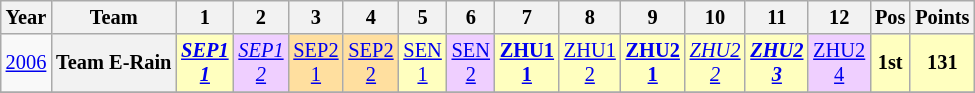<table class="wikitable" style="text-align:center; font-size:85%">
<tr>
<th>Year</th>
<th>Team</th>
<th>1</th>
<th>2</th>
<th>3</th>
<th>4</th>
<th>5</th>
<th>6</th>
<th>7</th>
<th>8</th>
<th>9</th>
<th>10</th>
<th>11</th>
<th>12</th>
<th>Pos</th>
<th>Points</th>
</tr>
<tr>
<td><a href='#'>2006</a></td>
<th nowrap>Team E-Rain</th>
<td style="background:#FFFFBF;"><strong><em><a href='#'>SEP1<br>1</a></em></strong><br></td>
<td style="background:#EFCFFF;"><em><a href='#'>SEP1<br>2</a></em><br></td>
<td style="background:#FFDF9F;"><a href='#'>SEP2<br>1</a><br></td>
<td style="background:#FFDF9F;"><a href='#'>SEP2<br>2</a><br></td>
<td style="background:#FFFFBF;"><a href='#'>SEN<br>1</a><br></td>
<td style="background:#EFCFFF;"><a href='#'>SEN<br>2</a><br></td>
<td style="background:#FFFFBF;"><strong><a href='#'>ZHU1<br>1</a></strong><br></td>
<td style="background:#FFFFBF;"><a href='#'>ZHU1<br>2</a><br></td>
<td style="background:#FFFFBF;"><strong><a href='#'>ZHU2<br>1</a></strong><br></td>
<td style="background:#FFFFBF;"><em><a href='#'>ZHU2<br>2</a></em><br></td>
<td style="background:#FFFFBF;"><strong><em><a href='#'>ZHU2<br>3</a></em></strong><br></td>
<td style="background:#EFCFFF;"><a href='#'>ZHU2<br>4</a><br></td>
<th style="background:#FFFFBF;">1st</th>
<th style="background:#FFFFBF;">131</th>
</tr>
<tr>
</tr>
</table>
